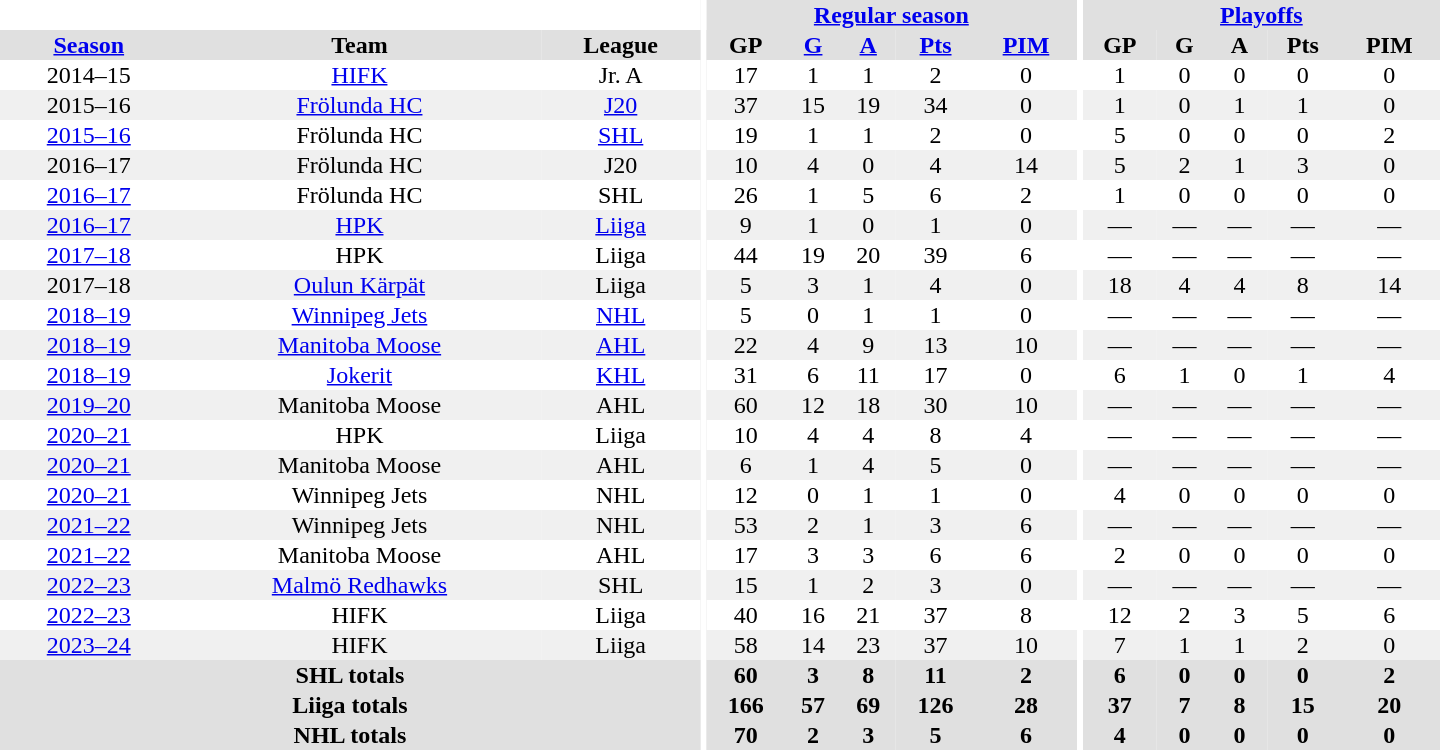<table border="0" cellpadding="1" cellspacing="0" style="text-align:center; width:60em">
<tr bgcolor="#e0e0e0">
<th colspan="3" bgcolor="#ffffff"></th>
<th rowspan="95" bgcolor="#ffffff"></th>
<th colspan="5"><a href='#'>Regular season</a></th>
<th rowspan="95" bgcolor="#ffffff"></th>
<th colspan="5"><a href='#'>Playoffs</a></th>
</tr>
<tr bgcolor="#e0e0e0">
<th><a href='#'>Season</a></th>
<th>Team</th>
<th>League</th>
<th>GP</th>
<th><a href='#'>G</a></th>
<th><a href='#'>A</a></th>
<th><a href='#'>Pts</a></th>
<th><a href='#'>PIM</a></th>
<th>GP</th>
<th>G</th>
<th>A</th>
<th>Pts</th>
<th>PIM</th>
</tr>
<tr>
<td>2014–15</td>
<td><a href='#'>HIFK</a></td>
<td>Jr. A</td>
<td>17</td>
<td>1</td>
<td>1</td>
<td>2</td>
<td>0</td>
<td>1</td>
<td>0</td>
<td>0</td>
<td>0</td>
<td>0</td>
</tr>
<tr bgcolor="#f0f0f0">
<td>2015–16</td>
<td><a href='#'>Frölunda HC</a></td>
<td><a href='#'>J20</a></td>
<td>37</td>
<td>15</td>
<td>19</td>
<td>34</td>
<td>0</td>
<td>1</td>
<td>0</td>
<td>1</td>
<td>1</td>
<td>0</td>
</tr>
<tr>
<td><a href='#'>2015–16</a></td>
<td>Frölunda HC</td>
<td><a href='#'>SHL</a></td>
<td>19</td>
<td>1</td>
<td>1</td>
<td>2</td>
<td>0</td>
<td>5</td>
<td>0</td>
<td>0</td>
<td>0</td>
<td>2</td>
</tr>
<tr bgcolor="#f0f0f0">
<td>2016–17</td>
<td>Frölunda HC</td>
<td>J20</td>
<td>10</td>
<td>4</td>
<td>0</td>
<td>4</td>
<td>14</td>
<td>5</td>
<td>2</td>
<td>1</td>
<td>3</td>
<td>0</td>
</tr>
<tr>
<td><a href='#'>2016–17</a></td>
<td>Frölunda HC</td>
<td>SHL</td>
<td>26</td>
<td>1</td>
<td>5</td>
<td>6</td>
<td>2</td>
<td>1</td>
<td>0</td>
<td>0</td>
<td>0</td>
<td>0</td>
</tr>
<tr bgcolor="#f0f0f0">
<td><a href='#'>2016–17</a></td>
<td><a href='#'>HPK</a></td>
<td><a href='#'>Liiga</a></td>
<td>9</td>
<td>1</td>
<td>0</td>
<td>1</td>
<td>0</td>
<td>—</td>
<td>—</td>
<td>—</td>
<td>—</td>
<td>—</td>
</tr>
<tr>
<td><a href='#'>2017–18</a></td>
<td>HPK</td>
<td>Liiga</td>
<td>44</td>
<td>19</td>
<td>20</td>
<td>39</td>
<td>6</td>
<td>—</td>
<td>—</td>
<td>—</td>
<td>—</td>
<td>—</td>
</tr>
<tr bgcolor="#f0f0f0">
<td>2017–18</td>
<td><a href='#'>Oulun Kärpät</a></td>
<td>Liiga</td>
<td>5</td>
<td>3</td>
<td>1</td>
<td>4</td>
<td>0</td>
<td>18</td>
<td>4</td>
<td>4</td>
<td>8</td>
<td>14</td>
</tr>
<tr>
<td><a href='#'>2018–19</a></td>
<td><a href='#'>Winnipeg Jets</a></td>
<td><a href='#'>NHL</a></td>
<td>5</td>
<td>0</td>
<td>1</td>
<td>1</td>
<td>0</td>
<td>—</td>
<td>—</td>
<td>—</td>
<td>—</td>
<td>—</td>
</tr>
<tr bgcolor="#f0f0f0">
<td><a href='#'>2018–19</a></td>
<td><a href='#'>Manitoba Moose</a></td>
<td><a href='#'>AHL</a></td>
<td>22</td>
<td>4</td>
<td>9</td>
<td>13</td>
<td>10</td>
<td>—</td>
<td>—</td>
<td>—</td>
<td>—</td>
<td>—</td>
</tr>
<tr>
<td><a href='#'>2018–19</a></td>
<td><a href='#'>Jokerit</a></td>
<td><a href='#'>KHL</a></td>
<td>31</td>
<td>6</td>
<td>11</td>
<td>17</td>
<td>0</td>
<td>6</td>
<td>1</td>
<td>0</td>
<td>1</td>
<td>4</td>
</tr>
<tr bgcolor="#f0f0f0">
<td><a href='#'>2019–20</a></td>
<td>Manitoba Moose</td>
<td>AHL</td>
<td>60</td>
<td>12</td>
<td>18</td>
<td>30</td>
<td>10</td>
<td>—</td>
<td>—</td>
<td>—</td>
<td>—</td>
<td>—</td>
</tr>
<tr>
<td><a href='#'>2020–21</a></td>
<td>HPK</td>
<td>Liiga</td>
<td>10</td>
<td>4</td>
<td>4</td>
<td>8</td>
<td>4</td>
<td>—</td>
<td>—</td>
<td>—</td>
<td>—</td>
<td>—</td>
</tr>
<tr bgcolor="#f0f0f0">
<td><a href='#'>2020–21</a></td>
<td>Manitoba Moose</td>
<td>AHL</td>
<td>6</td>
<td>1</td>
<td>4</td>
<td>5</td>
<td>0</td>
<td>—</td>
<td>—</td>
<td>—</td>
<td>—</td>
<td>—</td>
</tr>
<tr>
<td><a href='#'>2020–21</a></td>
<td>Winnipeg Jets</td>
<td>NHL</td>
<td>12</td>
<td>0</td>
<td>1</td>
<td>1</td>
<td>0</td>
<td>4</td>
<td>0</td>
<td>0</td>
<td>0</td>
<td>0</td>
</tr>
<tr bgcolor="#f0f0f0">
<td><a href='#'>2021–22</a></td>
<td>Winnipeg Jets</td>
<td>NHL</td>
<td>53</td>
<td>2</td>
<td>1</td>
<td>3</td>
<td>6</td>
<td>—</td>
<td>—</td>
<td>—</td>
<td>—</td>
<td>—</td>
</tr>
<tr>
<td><a href='#'>2021–22</a></td>
<td>Manitoba Moose</td>
<td>AHL</td>
<td>17</td>
<td>3</td>
<td>3</td>
<td>6</td>
<td>6</td>
<td>2</td>
<td>0</td>
<td>0</td>
<td>0</td>
<td>0</td>
</tr>
<tr bgcolor="#f0f0f0">
<td><a href='#'>2022–23</a></td>
<td><a href='#'>Malmö Redhawks</a></td>
<td>SHL</td>
<td>15</td>
<td>1</td>
<td>2</td>
<td>3</td>
<td>0</td>
<td>—</td>
<td>—</td>
<td>—</td>
<td>—</td>
<td>—</td>
</tr>
<tr>
<td><a href='#'>2022–23</a></td>
<td>HIFK</td>
<td>Liiga</td>
<td>40</td>
<td>16</td>
<td>21</td>
<td>37</td>
<td>8</td>
<td>12</td>
<td>2</td>
<td>3</td>
<td>5</td>
<td>6</td>
</tr>
<tr bgcolor="#f0f0f0">
<td><a href='#'>2023–24</a></td>
<td>HIFK</td>
<td>Liiga</td>
<td>58</td>
<td>14</td>
<td>23</td>
<td>37</td>
<td>10</td>
<td>7</td>
<td>1</td>
<td>1</td>
<td>2</td>
<td>0</td>
</tr>
<tr bgcolor="#e0e0e0">
<th colspan="3">SHL totals</th>
<th>60</th>
<th>3</th>
<th>8</th>
<th>11</th>
<th>2</th>
<th>6</th>
<th>0</th>
<th>0</th>
<th>0</th>
<th>2</th>
</tr>
<tr bgcolor="#e0e0e0">
<th colspan="3">Liiga totals</th>
<th>166</th>
<th>57</th>
<th>69</th>
<th>126</th>
<th>28</th>
<th>37</th>
<th>7</th>
<th>8</th>
<th>15</th>
<th>20</th>
</tr>
<tr bgcolor="#e0e0e0">
<th colspan="3">NHL totals</th>
<th>70</th>
<th>2</th>
<th>3</th>
<th>5</th>
<th>6</th>
<th>4</th>
<th>0</th>
<th>0</th>
<th>0</th>
<th>0</th>
</tr>
</table>
